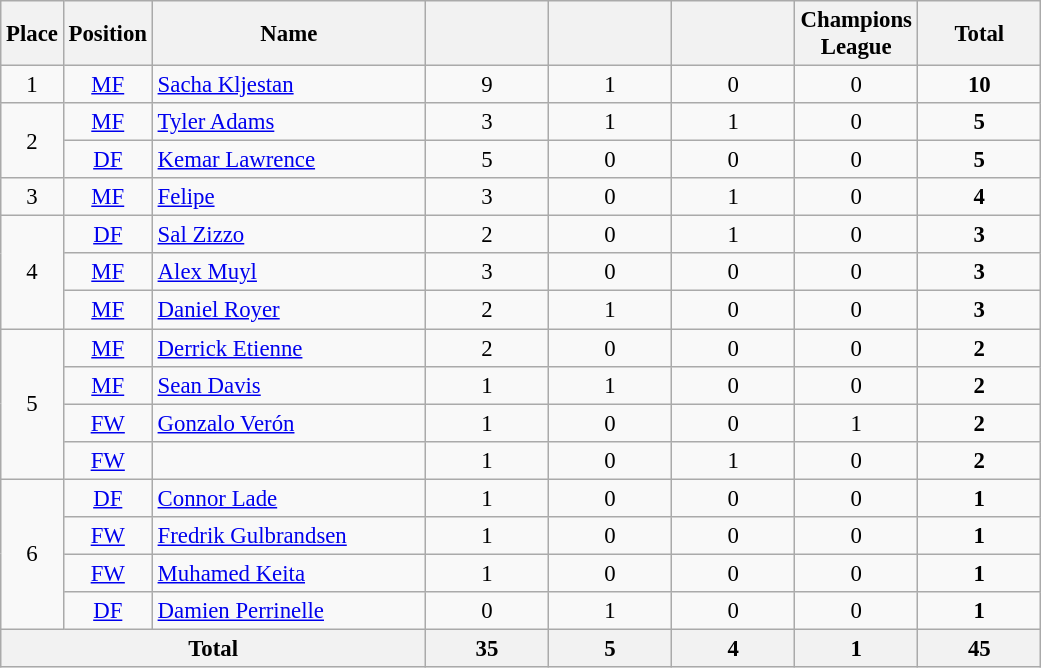<table class="wikitable" style="font-size: 95%; text-align: center;">
<tr>
<th width=30>Place</th>
<th width=30>Position</th>
<th width=175>Name</th>
<th width=75></th>
<th width=75></th>
<th width=75></th>
<th width=75>Champions League</th>
<th width=75><strong>Total</strong></th>
</tr>
<tr>
<td>1</td>
<td><a href='#'>MF</a></td>
<td align=left> <a href='#'>Sacha Kljestan</a></td>
<td>9</td>
<td>1</td>
<td>0</td>
<td>0</td>
<td><strong>10</strong></td>
</tr>
<tr>
<td rowspan="2">2</td>
<td><a href='#'>MF</a></td>
<td align=left> <a href='#'>Tyler Adams</a></td>
<td>3</td>
<td>1</td>
<td>1</td>
<td>0</td>
<td><strong>5</strong></td>
</tr>
<tr>
<td><a href='#'>DF</a></td>
<td align=left> <a href='#'>Kemar Lawrence</a></td>
<td>5</td>
<td>0</td>
<td>0</td>
<td>0</td>
<td><strong>5</strong></td>
</tr>
<tr>
<td>3</td>
<td><a href='#'>MF</a></td>
<td align=left> <a href='#'>Felipe</a></td>
<td>3</td>
<td>0</td>
<td>1</td>
<td>0</td>
<td><strong>4</strong></td>
</tr>
<tr>
<td rowspan="3">4</td>
<td><a href='#'>DF</a></td>
<td align=left> <a href='#'>Sal Zizzo</a></td>
<td>2</td>
<td>0</td>
<td>1</td>
<td>0</td>
<td><strong>3</strong></td>
</tr>
<tr>
<td><a href='#'>MF</a></td>
<td align=left> <a href='#'>Alex Muyl</a></td>
<td>3</td>
<td>0</td>
<td>0</td>
<td>0</td>
<td><strong>3</strong></td>
</tr>
<tr>
<td><a href='#'>MF</a></td>
<td align=left> <a href='#'>Daniel Royer</a></td>
<td>2</td>
<td>1</td>
<td>0</td>
<td>0</td>
<td><strong>3</strong></td>
</tr>
<tr>
<td rowspan="4">5</td>
<td><a href='#'>MF</a></td>
<td align=left> <a href='#'>Derrick Etienne</a></td>
<td>2</td>
<td>0</td>
<td>0</td>
<td>0</td>
<td><strong>2</strong></td>
</tr>
<tr>
<td><a href='#'>MF</a></td>
<td align=left> <a href='#'>Sean Davis</a></td>
<td>1</td>
<td>1</td>
<td>0</td>
<td>0</td>
<td><strong>2</strong></td>
</tr>
<tr>
<td><a href='#'>FW</a></td>
<td align=left> <a href='#'>Gonzalo Verón</a></td>
<td>1</td>
<td>0</td>
<td>0</td>
<td>1</td>
<td><strong>2</strong></td>
</tr>
<tr>
<td><a href='#'>FW</a></td>
<td align=left></td>
<td>1</td>
<td>0</td>
<td>1</td>
<td>0</td>
<td><strong>2</strong></td>
</tr>
<tr>
<td rowspan="4">6</td>
<td><a href='#'>DF</a></td>
<td align=left> <a href='#'>Connor Lade</a></td>
<td>1</td>
<td>0</td>
<td>0</td>
<td>0</td>
<td><strong>1</strong></td>
</tr>
<tr>
<td><a href='#'>FW</a></td>
<td align=left> <a href='#'>Fredrik Gulbrandsen</a></td>
<td>1</td>
<td>0</td>
<td>0</td>
<td>0</td>
<td><strong>1</strong></td>
</tr>
<tr>
<td><a href='#'>FW</a></td>
<td align=left> <a href='#'>Muhamed Keita</a></td>
<td>1</td>
<td>0</td>
<td>0</td>
<td>0</td>
<td><strong>1</strong></td>
</tr>
<tr>
<td><a href='#'>DF</a></td>
<td align=left> <a href='#'>Damien Perrinelle</a></td>
<td>0</td>
<td>1</td>
<td>0</td>
<td>0</td>
<td><strong>1</strong></td>
</tr>
<tr>
<th colspan="3">Total</th>
<th>35</th>
<th>5</th>
<th>4</th>
<th>1</th>
<th>45</th>
</tr>
</table>
